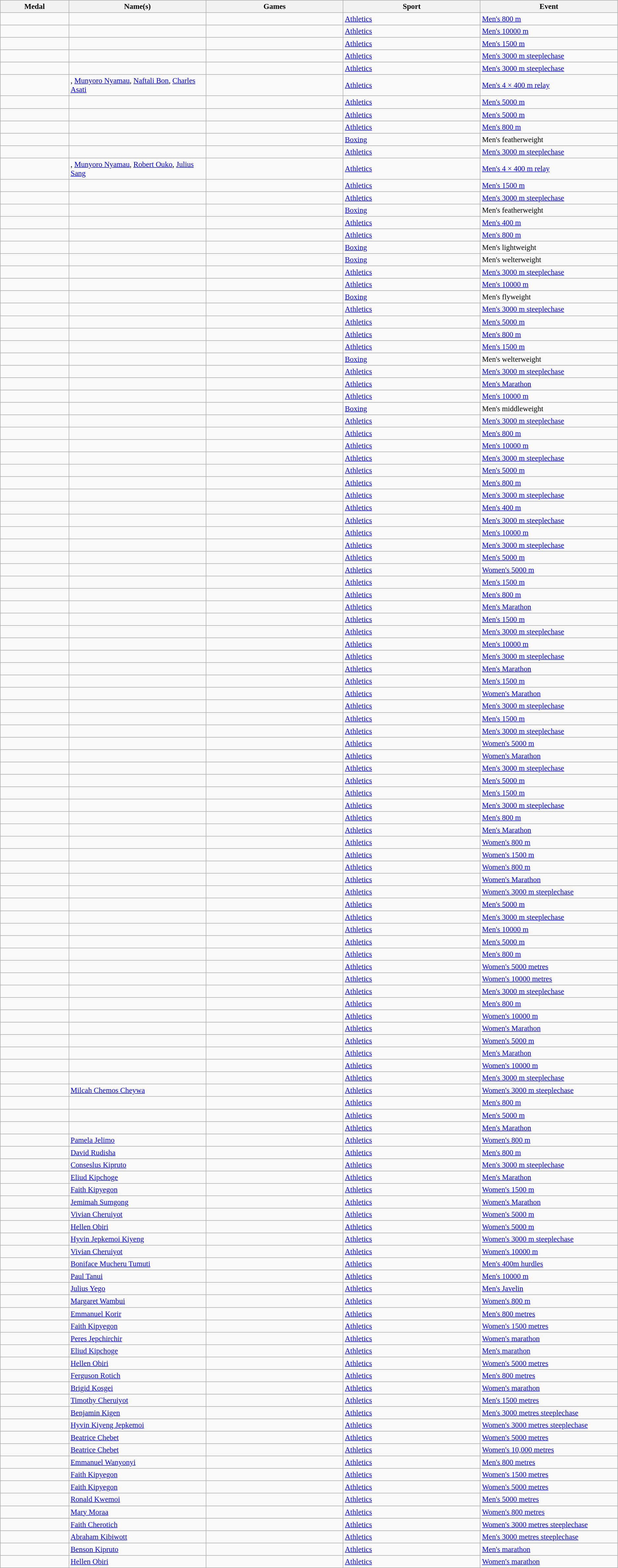<table class="wikitable sortable" style="font-size: 95%;">
<tr>
<th width="5%">Medal</th>
<th width="10%">Name(s)</th>
<th width="10%">Games</th>
<th width="10%">Sport</th>
<th width="10%">Event</th>
</tr>
<tr>
<td></td>
<td></td>
<td></td>
<td> <a href='#'>Athletics</a></td>
<td><a href='#'>Men's 800 m</a></td>
</tr>
<tr>
<td></td>
<td></td>
<td></td>
<td> <a href='#'>Athletics</a></td>
<td><a href='#'>Men's 10000 m</a></td>
</tr>
<tr>
<td></td>
<td></td>
<td></td>
<td> <a href='#'>Athletics</a></td>
<td><a href='#'>Men's 1500 m</a></td>
</tr>
<tr>
<td></td>
<td></td>
<td></td>
<td> <a href='#'>Athletics</a></td>
<td><a href='#'>Men's 3000 m steeplechase</a></td>
</tr>
<tr>
<td></td>
<td></td>
<td></td>
<td> <a href='#'>Athletics</a></td>
<td><a href='#'>Men's 3000 m steeplechase</a></td>
</tr>
<tr>
<td></td>
<td>, <a href='#'>Munyoro Nyamau</a>, <a href='#'>Naftali Bon</a>, <a href='#'>Charles Asati</a></td>
<td></td>
<td> <a href='#'>Athletics</a></td>
<td><a href='#'>Men's 4 × 400 m relay</a></td>
</tr>
<tr>
<td></td>
<td></td>
<td></td>
<td> <a href='#'>Athletics</a></td>
<td><a href='#'>Men's 5000 m</a></td>
</tr>
<tr>
<td></td>
<td></td>
<td></td>
<td> <a href='#'>Athletics</a></td>
<td><a href='#'>Men's 5000 m</a></td>
</tr>
<tr>
<td></td>
<td></td>
<td></td>
<td> <a href='#'>Athletics</a></td>
<td><a href='#'>Men's 800 m</a></td>
</tr>
<tr>
<td></td>
<td></td>
<td></td>
<td> <a href='#'>Boxing</a></td>
<td>Men's featherweight</td>
</tr>
<tr>
<td></td>
<td></td>
<td></td>
<td> <a href='#'>Athletics</a></td>
<td><a href='#'>Men's 3000 m steeplechase</a></td>
</tr>
<tr>
<td></td>
<td>, <a href='#'>Munyoro Nyamau</a>, <a href='#'>Robert Ouko</a>, <a href='#'>Julius Sang</a></td>
<td></td>
<td> <a href='#'>Athletics</a></td>
<td><a href='#'>Men's 4 × 400 m relay</a></td>
</tr>
<tr>
<td></td>
<td></td>
<td></td>
<td> <a href='#'>Athletics</a></td>
<td><a href='#'>Men's 1500 m</a></td>
</tr>
<tr>
<td></td>
<td></td>
<td></td>
<td> <a href='#'>Athletics</a></td>
<td><a href='#'>Men's 3000 m steeplechase</a></td>
</tr>
<tr>
<td></td>
<td></td>
<td></td>
<td> <a href='#'>Boxing</a></td>
<td>Men's featherweight</td>
</tr>
<tr>
<td></td>
<td></td>
<td></td>
<td> <a href='#'>Athletics</a></td>
<td><a href='#'>Men's 400 m</a></td>
</tr>
<tr>
<td></td>
<td></td>
<td></td>
<td> <a href='#'>Athletics</a></td>
<td><a href='#'>Men's 800 m</a></td>
</tr>
<tr>
<td></td>
<td></td>
<td></td>
<td> <a href='#'>Boxing</a></td>
<td>Men's lightweight</td>
</tr>
<tr>
<td></td>
<td></td>
<td></td>
<td> <a href='#'>Boxing</a></td>
<td>Men's welterweight</td>
</tr>
<tr>
<td></td>
<td></td>
<td></td>
<td> <a href='#'>Athletics</a></td>
<td><a href='#'>Men's 3000 m steeplechase</a></td>
</tr>
<tr>
<td></td>
<td></td>
<td></td>
<td> <a href='#'>Athletics</a></td>
<td><a href='#'>Men's 10000 m</a></td>
</tr>
<tr>
<td></td>
<td></td>
<td></td>
<td> <a href='#'>Boxing</a></td>
<td>Men's flyweight</td>
</tr>
<tr>
<td></td>
<td></td>
<td></td>
<td> <a href='#'>Athletics</a></td>
<td><a href='#'>Men's 3000 m steeplechase</a></td>
</tr>
<tr>
<td></td>
<td></td>
<td></td>
<td> <a href='#'>Athletics</a></td>
<td><a href='#'>Men's 5000 m</a></td>
</tr>
<tr>
<td></td>
<td></td>
<td></td>
<td> <a href='#'>Athletics</a></td>
<td><a href='#'>Men's 800 m</a></td>
</tr>
<tr>
<td></td>
<td></td>
<td></td>
<td> <a href='#'>Athletics</a></td>
<td><a href='#'>Men's 1500 m</a></td>
</tr>
<tr>
<td></td>
<td></td>
<td></td>
<td> <a href='#'>Boxing</a></td>
<td>Men's welterweight</td>
</tr>
<tr>
<td></td>
<td></td>
<td></td>
<td> <a href='#'>Athletics</a></td>
<td><a href='#'>Men's 3000 m steeplechase</a></td>
</tr>
<tr>
<td></td>
<td></td>
<td></td>
<td> <a href='#'>Athletics</a></td>
<td><a href='#'>Men's Marathon</a></td>
</tr>
<tr>
<td></td>
<td></td>
<td></td>
<td> <a href='#'>Athletics</a></td>
<td><a href='#'>Men's 10000 m</a></td>
</tr>
<tr>
<td></td>
<td></td>
<td></td>
<td> <a href='#'>Boxing</a></td>
<td>Men's middleweight</td>
</tr>
<tr>
<td></td>
<td></td>
<td></td>
<td> <a href='#'>Athletics</a></td>
<td><a href='#'>Men's 3000 m steeplechase</a></td>
</tr>
<tr>
<td></td>
<td></td>
<td></td>
<td> <a href='#'>Athletics</a></td>
<td><a href='#'>Men's 800 m</a></td>
</tr>
<tr>
<td></td>
<td></td>
<td></td>
<td> <a href='#'>Athletics</a></td>
<td><a href='#'>Men's 10000 m</a></td>
</tr>
<tr>
<td></td>
<td></td>
<td></td>
<td> <a href='#'>Athletics</a></td>
<td><a href='#'>Men's 3000 m steeplechase</a></td>
</tr>
<tr>
<td></td>
<td></td>
<td></td>
<td> <a href='#'>Athletics</a></td>
<td><a href='#'>Men's 5000 m</a></td>
</tr>
<tr>
<td></td>
<td></td>
<td></td>
<td> <a href='#'>Athletics</a></td>
<td><a href='#'>Men's 800 m</a></td>
</tr>
<tr>
<td></td>
<td></td>
<td></td>
<td> <a href='#'>Athletics</a></td>
<td><a href='#'>Men's 3000 m steeplechase</a></td>
</tr>
<tr>
<td></td>
<td></td>
<td></td>
<td> <a href='#'>Athletics</a></td>
<td><a href='#'>Men's 400 m</a></td>
</tr>
<tr>
<td></td>
<td></td>
<td></td>
<td> <a href='#'>Athletics</a></td>
<td><a href='#'>Men's 3000 m steeplechase</a></td>
</tr>
<tr>
<td></td>
<td></td>
<td></td>
<td> <a href='#'>Athletics</a></td>
<td><a href='#'>Men's 10000 m</a></td>
</tr>
<tr>
<td></td>
<td></td>
<td></td>
<td> <a href='#'>Athletics</a></td>
<td><a href='#'>Men's 3000 m steeplechase</a></td>
</tr>
<tr>
<td></td>
<td></td>
<td></td>
<td> <a href='#'>Athletics</a></td>
<td><a href='#'>Men's 5000 m</a></td>
</tr>
<tr>
<td></td>
<td></td>
<td></td>
<td> <a href='#'>Athletics</a></td>
<td><a href='#'>Women's 5000 m</a></td>
</tr>
<tr>
<td></td>
<td></td>
<td></td>
<td> <a href='#'>Athletics</a></td>
<td><a href='#'>Men's 1500 m</a></td>
</tr>
<tr>
<td></td>
<td></td>
<td></td>
<td> <a href='#'>Athletics</a></td>
<td><a href='#'>Men's 800 m</a></td>
</tr>
<tr>
<td></td>
<td></td>
<td></td>
<td> <a href='#'>Athletics</a></td>
<td><a href='#'>Men's Marathon</a></td>
</tr>
<tr>
<td></td>
<td></td>
<td></td>
<td> <a href='#'>Athletics</a></td>
<td><a href='#'>Men's 1500 m</a></td>
</tr>
<tr>
<td></td>
<td></td>
<td></td>
<td> <a href='#'>Athletics</a></td>
<td><a href='#'>Men's 3000 m steeplechase</a></td>
</tr>
<tr>
<td></td>
<td></td>
<td></td>
<td> <a href='#'>Athletics</a></td>
<td><a href='#'>Men's 10000 m</a></td>
</tr>
<tr>
<td></td>
<td></td>
<td></td>
<td> <a href='#'>Athletics</a></td>
<td><a href='#'>Men's 3000 m steeplechase</a></td>
</tr>
<tr>
<td></td>
<td></td>
<td></td>
<td> <a href='#'>Athletics</a></td>
<td><a href='#'>Men's Marathon</a></td>
</tr>
<tr>
<td></td>
<td></td>
<td></td>
<td> <a href='#'>Athletics</a></td>
<td><a href='#'>Men's 1500 m</a></td>
</tr>
<tr>
<td></td>
<td></td>
<td></td>
<td> <a href='#'>Athletics</a></td>
<td><a href='#'>Women's Marathon</a></td>
</tr>
<tr>
<td></td>
<td></td>
<td></td>
<td> <a href='#'>Athletics</a></td>
<td><a href='#'>Men's 3000 m steeplechase</a></td>
</tr>
<tr>
<td></td>
<td></td>
<td></td>
<td> <a href='#'>Athletics</a></td>
<td><a href='#'>Men's 1500 m</a></td>
</tr>
<tr>
<td></td>
<td></td>
<td></td>
<td> <a href='#'>Athletics</a></td>
<td><a href='#'>Men's 3000 m steeplechase</a></td>
</tr>
<tr>
<td></td>
<td></td>
<td></td>
<td> <a href='#'>Athletics</a></td>
<td><a href='#'>Women's 5000 m</a></td>
</tr>
<tr>
<td></td>
<td></td>
<td></td>
<td> <a href='#'>Athletics</a></td>
<td><a href='#'>Women's Marathon</a></td>
</tr>
<tr>
<td></td>
<td></td>
<td></td>
<td> <a href='#'>Athletics</a></td>
<td><a href='#'>Men's 3000 m steeplechase</a></td>
</tr>
<tr>
<td></td>
<td></td>
<td></td>
<td> <a href='#'>Athletics</a></td>
<td><a href='#'>Men's 5000 m</a></td>
</tr>
<tr>
<td></td>
<td></td>
<td></td>
<td> <a href='#'>Athletics</a></td>
<td><a href='#'>Men's 1500 m</a></td>
</tr>
<tr>
<td></td>
<td></td>
<td></td>
<td> <a href='#'>Athletics</a></td>
<td><a href='#'>Men's 3000 m steeplechase</a></td>
</tr>
<tr>
<td></td>
<td></td>
<td></td>
<td> <a href='#'>Athletics</a></td>
<td><a href='#'>Men's 800 m</a></td>
</tr>
<tr>
<td></td>
<td></td>
<td></td>
<td> <a href='#'>Athletics</a></td>
<td><a href='#'>Men's Marathon</a></td>
</tr>
<tr>
<td></td>
<td></td>
<td></td>
<td> <a href='#'>Athletics</a></td>
<td><a href='#'>Women's 800 m</a></td>
</tr>
<tr>
<td></td>
<td></td>
<td></td>
<td> <a href='#'>Athletics</a></td>
<td><a href='#'>Women's 1500 m</a></td>
</tr>
<tr>
<td></td>
<td></td>
<td></td>
<td> <a href='#'>Athletics</a></td>
<td><a href='#'>Women's 800 m</a></td>
</tr>
<tr>
<td></td>
<td></td>
<td></td>
<td> <a href='#'>Athletics</a></td>
<td><a href='#'>Women's Marathon</a></td>
</tr>
<tr>
<td></td>
<td></td>
<td></td>
<td> <a href='#'>Athletics</a></td>
<td><a href='#'>Women's 3000 m steeplechase</a></td>
</tr>
<tr>
<td></td>
<td></td>
<td></td>
<td> <a href='#'>Athletics</a></td>
<td><a href='#'>Men's 5000 m</a></td>
</tr>
<tr>
<td></td>
<td></td>
<td></td>
<td> <a href='#'>Athletics</a></td>
<td><a href='#'>Men's 3000 m steeplechase</a></td>
</tr>
<tr>
<td></td>
<td></td>
<td></td>
<td> <a href='#'>Athletics</a></td>
<td><a href='#'>Men's 10000 m</a></td>
</tr>
<tr>
<td></td>
<td></td>
<td></td>
<td> <a href='#'>Athletics</a></td>
<td><a href='#'>Men's 5000 m</a></td>
</tr>
<tr>
<td></td>
<td></td>
<td></td>
<td> <a href='#'>Athletics</a></td>
<td><a href='#'>Men's 800 m</a></td>
</tr>
<tr>
<td></td>
<td></td>
<td></td>
<td> <a href='#'>Athletics</a></td>
<td><a href='#'>Women's 5000 metres</a></td>
</tr>
<tr>
<td></td>
<td></td>
<td></td>
<td> <a href='#'>Athletics</a></td>
<td><a href='#'>Women's 10000 metres</a></td>
</tr>
<tr>
<td></td>
<td></td>
<td></td>
<td> <a href='#'>Athletics</a></td>
<td><a href='#'>Men's 3000 m steeplechase</a></td>
</tr>
<tr>
<td></td>
<td></td>
<td></td>
<td> <a href='#'>Athletics</a></td>
<td><a href='#'>Men's 800 m</a></td>
</tr>
<tr>
<td></td>
<td></td>
<td></td>
<td> <a href='#'>Athletics</a></td>
<td><a href='#'>Women's 10000 m</a></td>
</tr>
<tr>
<td></td>
<td></td>
<td></td>
<td> <a href='#'>Athletics</a></td>
<td><a href='#'>Women's Marathon</a></td>
</tr>
<tr>
<td></td>
<td></td>
<td></td>
<td> <a href='#'>Athletics</a></td>
<td><a href='#'>Women's 5000 m</a></td>
</tr>
<tr>
<td></td>
<td></td>
<td></td>
<td> <a href='#'>Athletics</a></td>
<td><a href='#'>Men's Marathon</a></td>
</tr>
<tr>
<td></td>
<td></td>
<td></td>
<td> <a href='#'>Athletics</a></td>
<td><a href='#'>Women's 10000 m</a></td>
</tr>
<tr>
<td></td>
<td></td>
<td></td>
<td> <a href='#'>Athletics</a></td>
<td><a href='#'>Men's 3000 m steeplechase</a></td>
</tr>
<tr>
<td></td>
<td><a href='#'>Milcah Chemos Cheywa</a></td>
<td></td>
<td> <a href='#'>Athletics</a></td>
<td><a href='#'>Women's 3000 m steeplechase</a></td>
</tr>
<tr>
<td></td>
<td></td>
<td></td>
<td> <a href='#'>Athletics</a></td>
<td><a href='#'>Men's 800 m</a></td>
</tr>
<tr>
<td></td>
<td></td>
<td></td>
<td> <a href='#'>Athletics</a></td>
<td><a href='#'>Men's 5000 m</a></td>
</tr>
<tr>
<td></td>
<td></td>
<td></td>
<td> <a href='#'>Athletics</a></td>
<td><a href='#'>Men's Marathon</a></td>
</tr>
<tr>
<td></td>
<td><a href='#'>Pamela Jelimo</a></td>
<td></td>
<td> <a href='#'>Athletics</a></td>
<td><a href='#'>Women's 800 m</a></td>
</tr>
<tr>
<td></td>
<td><a href='#'>David Rudisha</a></td>
<td></td>
<td> <a href='#'>Athletics</a></td>
<td><a href='#'>Men's 800 m</a></td>
</tr>
<tr>
<td></td>
<td><a href='#'>Conseslus Kipruto</a></td>
<td></td>
<td> <a href='#'>Athletics</a></td>
<td><a href='#'>Men's 3000 m steeplechase</a></td>
</tr>
<tr>
<td></td>
<td><a href='#'>Eliud Kipchoge</a></td>
<td></td>
<td> <a href='#'>Athletics</a></td>
<td><a href='#'>Men's Marathon</a></td>
</tr>
<tr>
<td></td>
<td><a href='#'>Faith Kipyegon</a></td>
<td></td>
<td> <a href='#'>Athletics</a></td>
<td><a href='#'>Women's 1500 m</a></td>
</tr>
<tr>
<td></td>
<td><a href='#'>Jemimah Sumgong</a></td>
<td></td>
<td> <a href='#'>Athletics</a></td>
<td><a href='#'>Women's Marathon</a></td>
</tr>
<tr>
<td></td>
<td><a href='#'>Vivian Cheruiyot</a></td>
<td></td>
<td> <a href='#'>Athletics</a></td>
<td><a href='#'>Women's 5000 m</a></td>
</tr>
<tr>
<td></td>
<td><a href='#'>Hellen Obiri</a></td>
<td></td>
<td> <a href='#'>Athletics</a></td>
<td><a href='#'>Women's 5000 m</a></td>
</tr>
<tr>
<td></td>
<td><a href='#'>Hyvin Jepkemoi Kiyeng</a></td>
<td></td>
<td> <a href='#'>Athletics</a></td>
<td><a href='#'>Women's 3000 m steeplechase</a></td>
</tr>
<tr>
<td></td>
<td><a href='#'>Vivian Cheruiyot</a></td>
<td></td>
<td> <a href='#'>Athletics</a></td>
<td><a href='#'>Women's 10000 m</a></td>
</tr>
<tr>
<td></td>
<td><a href='#'>Boniface Mucheru Tumuti</a></td>
<td></td>
<td> <a href='#'>Athletics</a></td>
<td><a href='#'>Men's 400m hurdles</a></td>
</tr>
<tr>
<td></td>
<td><a href='#'>Paul Tanui</a></td>
<td></td>
<td> <a href='#'>Athletics</a></td>
<td><a href='#'>Men's 10000 m</a></td>
</tr>
<tr>
<td></td>
<td><a href='#'>Julius Yego</a></td>
<td></td>
<td> <a href='#'>Athletics</a></td>
<td><a href='#'>Men's Javelin</a></td>
</tr>
<tr>
<td></td>
<td><a href='#'>Margaret Wambui</a></td>
<td></td>
<td> <a href='#'>Athletics</a></td>
<td><a href='#'>Women's 800 m</a></td>
</tr>
<tr>
<td></td>
<td><a href='#'>Emmanuel Korir</a></td>
<td></td>
<td> <a href='#'>Athletics</a></td>
<td><a href='#'>Men's 800 metres</a></td>
</tr>
<tr>
<td></td>
<td><a href='#'>Faith Kipyegon</a></td>
<td></td>
<td> <a href='#'>Athletics</a></td>
<td><a href='#'>Women's 1500 metres</a></td>
</tr>
<tr>
<td></td>
<td><a href='#'>Peres Jepchirchir</a></td>
<td></td>
<td> <a href='#'>Athletics</a></td>
<td><a href='#'>Women's marathon</a></td>
</tr>
<tr>
<td></td>
<td><a href='#'>Eliud Kipchoge</a></td>
<td></td>
<td> <a href='#'>Athletics</a></td>
<td><a href='#'>Men's marathon</a></td>
</tr>
<tr>
<td></td>
<td><a href='#'>Hellen Obiri</a></td>
<td></td>
<td> <a href='#'>Athletics</a></td>
<td><a href='#'>Women's 5000 metres</a></td>
</tr>
<tr>
<td></td>
<td><a href='#'>Ferguson Rotich</a></td>
<td></td>
<td> <a href='#'>Athletics</a></td>
<td><a href='#'>Men's 800 metres</a></td>
</tr>
<tr>
<td></td>
<td><a href='#'>Brigid Kosgei</a></td>
<td></td>
<td> <a href='#'>Athletics</a></td>
<td><a href='#'>Women's marathon</a></td>
</tr>
<tr>
<td></td>
<td><a href='#'>Timothy Cheruiyot</a></td>
<td></td>
<td> <a href='#'>Athletics</a></td>
<td><a href='#'>Men's 1500 metres</a></td>
</tr>
<tr>
<td></td>
<td><a href='#'>Benjamin Kigen</a></td>
<td></td>
<td> <a href='#'>Athletics</a></td>
<td><a href='#'>Men's 3000 metres steeplechase</a></td>
</tr>
<tr>
<td></td>
<td><a href='#'>Hyvin Kiyeng Jepkemoi</a></td>
<td></td>
<td> <a href='#'>Athletics</a></td>
<td><a href='#'>Women's 3000 metres steeplechase</a></td>
</tr>
<tr>
<td></td>
<td><a href='#'>Beatrice Chebet</a></td>
<td></td>
<td> <a href='#'>Athletics</a></td>
<td><a href='#'>Women's 5000 metres</a></td>
</tr>
<tr>
<td></td>
<td><a href='#'>Beatrice Chebet</a></td>
<td></td>
<td> <a href='#'>Athletics</a></td>
<td><a href='#'>Women's 10,000 metres</a></td>
</tr>
<tr>
<td></td>
<td><a href='#'>Emmanuel Wanyonyi</a></td>
<td></td>
<td> <a href='#'>Athletics</a></td>
<td><a href='#'>Men's 800 metres</a></td>
</tr>
<tr>
<td></td>
<td><a href='#'>Faith Kipyegon</a></td>
<td></td>
<td> <a href='#'>Athletics</a></td>
<td><a href='#'>Women's 1500 metres</a></td>
</tr>
<tr>
<td></td>
<td><a href='#'>Faith Kipyegon</a></td>
<td></td>
<td> <a href='#'>Athletics</a></td>
<td><a href='#'>Women's 5000 metres</a></td>
</tr>
<tr>
<td></td>
<td><a href='#'>Ronald Kwemoi</a></td>
<td></td>
<td> <a href='#'>Athletics</a></td>
<td><a href='#'>Men's 5000 metres</a></td>
</tr>
<tr>
<td></td>
<td><a href='#'>Mary Moraa</a></td>
<td></td>
<td> <a href='#'>Athletics</a></td>
<td><a href='#'>Women's 800 metres</a></td>
</tr>
<tr>
<td></td>
<td><a href='#'>Faith Cherotich</a></td>
<td></td>
<td> <a href='#'>Athletics</a></td>
<td><a href='#'>Women's 3000 metres steeplechase</a></td>
</tr>
<tr>
<td></td>
<td><a href='#'>Abraham Kibiwott</a></td>
<td></td>
<td> <a href='#'>Athletics</a></td>
<td><a href='#'>Men's 3000 metres steeplechase</a></td>
</tr>
<tr>
<td></td>
<td><a href='#'>Benson Kipruto</a></td>
<td></td>
<td> <a href='#'>Athletics</a></td>
<td><a href='#'>Men's marathon</a></td>
</tr>
<tr>
<td></td>
<td><a href='#'>Hellen Obiri</a></td>
<td></td>
<td> <a href='#'>Athletics</a></td>
<td><a href='#'>Women's marathon</a></td>
</tr>
</table>
